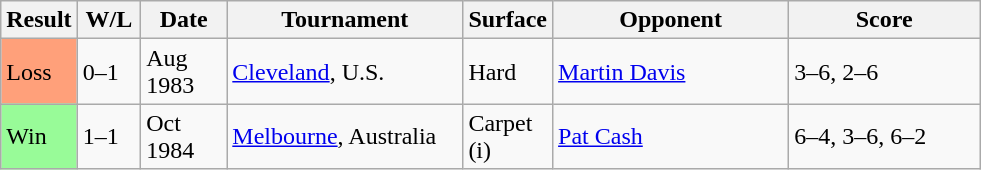<table class="wikitable sortable">
<tr>
<th>Result</th>
<th style="width:35px" class="unsortable">W/L</th>
<th style="width:50px">Date</th>
<th style="width:150px">Tournament</th>
<th style="width:50px">Surface</th>
<th style="width:150px">Opponent</th>
<th class="unsortable" style="width:120px">Score</th>
</tr>
<tr>
<td style="background:#ffa07a;">Loss</td>
<td>0–1</td>
<td>Aug 1983</td>
<td><a href='#'>Cleveland</a>, U.S.</td>
<td>Hard</td>
<td> <a href='#'>Martin Davis</a></td>
<td>3–6, 2–6</td>
</tr>
<tr>
<td style="background:#98fb98;">Win</td>
<td>1–1</td>
<td>Oct 1984</td>
<td><a href='#'>Melbourne</a>, Australia</td>
<td>Carpet (i)</td>
<td> <a href='#'>Pat Cash</a></td>
<td>6–4, 3–6, 6–2</td>
</tr>
</table>
